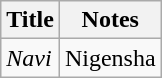<table class="wikitable">
<tr>
<th>Title</th>
<th>Notes</th>
</tr>
<tr>
<td><em>Navi</em></td>
<td>Nigensha</td>
</tr>
</table>
